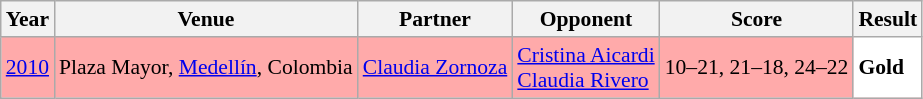<table class="sortable wikitable" style="font-size: 90%;">
<tr>
<th>Year</th>
<th>Venue</th>
<th>Partner</th>
<th>Opponent</th>
<th>Score</th>
<th>Result</th>
</tr>
<tr style="background:#FFAAAA">
<td align="center"><a href='#'>2010</a></td>
<td align="left">Plaza Mayor, <a href='#'>Medellín</a>, Colombia</td>
<td align="left"> <a href='#'>Claudia Zornoza</a></td>
<td align="left"> <a href='#'>Cristina Aicardi</a><br> <a href='#'>Claudia Rivero</a></td>
<td align="left">10–21, 21–18, 24–22</td>
<td style="text-align:left; background:white"> <strong>Gold</strong></td>
</tr>
</table>
